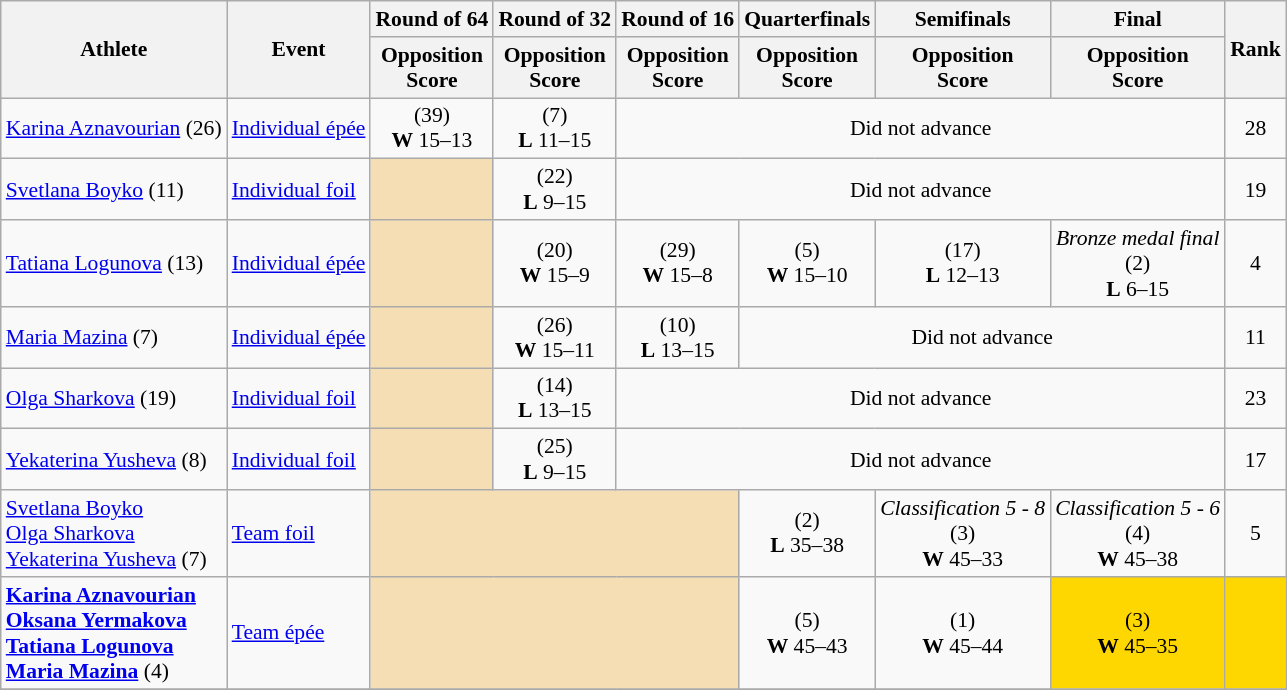<table class="wikitable" style="font-size:90%">
<tr>
<th rowspan="2">Athlete</th>
<th rowspan="2">Event</th>
<th>Round of 64</th>
<th>Round of 32</th>
<th>Round of 16</th>
<th>Quarterfinals</th>
<th>Semifinals</th>
<th>Final</th>
<th rowspan="2">Rank</th>
</tr>
<tr>
<th>Opposition<br>Score</th>
<th>Opposition<br>Score</th>
<th>Opposition<br>Score</th>
<th>Opposition<br>Score</th>
<th>Opposition<br>Score</th>
<th>Opposition<br>Score</th>
</tr>
<tr>
<td><a href='#'>Karina Aznavourian</a> (26)</td>
<td><a href='#'>Individual épée</a></td>
<td align=center> (39)<br><strong>W</strong> 15–13</td>
<td align=center> (7)<br><strong>L</strong> 11–15</td>
<td colspan="4" align=center>Did not advance</td>
<td align=center>28</td>
</tr>
<tr>
<td><a href='#'>Svetlana Boyko</a> (11)</td>
<td><a href='#'>Individual foil</a></td>
<td bgcolor ="wheat"></td>
<td align=center> (22)<br><strong>L</strong> 9–15</td>
<td colspan="4" align=center>Did not advance</td>
<td align=center>19</td>
</tr>
<tr>
<td><a href='#'>Tatiana Logunova</a> (13)</td>
<td><a href='#'>Individual épée</a></td>
<td bgcolor ="wheat"></td>
<td align=center> (20)<br><strong>W</strong> 15–9</td>
<td align=center> (29)<br><strong>W</strong> 15–8</td>
<td align=center> (5)<br><strong>W</strong> 15–10</td>
<td align=center> (17)<br><strong>L</strong> 12–13</td>
<td align=center><em>Bronze medal final</em><br> (2)<br><strong>L</strong> 6–15</td>
<td align=center>4</td>
</tr>
<tr>
<td><a href='#'>Maria Mazina</a> (7)</td>
<td><a href='#'>Individual épée</a></td>
<td bgcolor ="wheat"></td>
<td align=center> (26)<br><strong>W</strong> 15–11</td>
<td align=center> (10)<br><strong>L</strong> 13–15</td>
<td colspan="3" align=center>Did not advance</td>
<td align=center>11</td>
</tr>
<tr>
<td><a href='#'>Olga Sharkova</a> (19)</td>
<td><a href='#'>Individual foil</a></td>
<td bgcolor ="wheat"></td>
<td align=center> (14)<br><strong>L</strong> 13–15</td>
<td colspan="4" align=center>Did not advance</td>
<td align=center>23</td>
</tr>
<tr>
<td><a href='#'>Yekaterina Yusheva</a> (8)</td>
<td><a href='#'>Individual foil</a></td>
<td bgcolor ="wheat"></td>
<td align=center> (25)<br><strong>L</strong> 9–15</td>
<td colspan="4" align=center>Did not advance</td>
<td align=center>17</td>
</tr>
<tr>
<td><a href='#'>Svetlana Boyko</a><br><a href='#'>Olga Sharkova</a><br><a href='#'>Yekaterina Yusheva</a> (7)</td>
<td><a href='#'>Team foil</a></td>
<td colspan="3" bgcolor ="wheat"></td>
<td align=center> (2)<br><strong>L</strong> 35–38</td>
<td align=center><em>Classification 5 - 8</em><br> (3)<br><strong>W</strong> 45–33</td>
<td align=center><em>Classification 5 - 6</em><br> (4)<br><strong>W</strong> 45–38</td>
<td align=center>5</td>
</tr>
<tr>
<td><strong><a href='#'>Karina Aznavourian</a><br><a href='#'>Oksana Yermakova</a><br><a href='#'>Tatiana Logunova</a><br><a href='#'>Maria Mazina</a></strong> (4)</td>
<td><a href='#'>Team épée</a></td>
<td colspan="3" bgcolor ="wheat"></td>
<td align=center> (5)<br><strong>W</strong> 45–43</td>
<td align=center> (1)<br><strong>W</strong> 45–44</td>
<td align=center bgcolor=gold> (3)<br><strong>W</strong> 45–35</td>
<td align="center" bgcolor=gold></td>
</tr>
<tr>
</tr>
</table>
